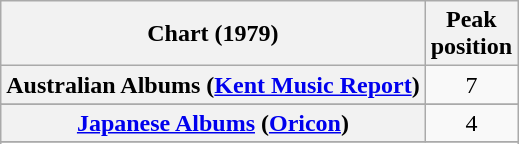<table class="wikitable sortable plainrowheaders" style="text-align:center">
<tr>
<th scope="col">Chart (1979)</th>
<th scope="col">Peak<br>position</th>
</tr>
<tr>
<th scope="row">Australian Albums (<a href='#'>Kent Music Report</a>)</th>
<td align="center">7</td>
</tr>
<tr>
</tr>
<tr>
</tr>
<tr>
</tr>
<tr>
<th scope="row"><a href='#'>Japanese Albums</a> (<a href='#'>Oricon</a>)</th>
<td align="center">4</td>
</tr>
<tr>
</tr>
<tr>
</tr>
<tr>
</tr>
<tr>
</tr>
</table>
